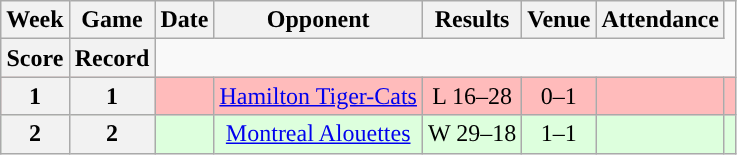<table class="wikitable" style="text-align:center">
<tr>
<th>Week</th>
<th>Game</th>
<th>Date</th>
<th>Opponent</th>
<th>Results</th>
<th>Venue</th>
<th>Attendance</th>
</tr>
<tr>
<th>Score</th>
<th>Record</th>
</tr>
<tr style="background:#ffbbbb">
<th>1</th>
<th>1</th>
<td></td>
<td><a href='#'>Hamilton Tiger-Cats</a></td>
<td>L 16–28</td>
<td>0–1</td>
<td></td>
<td></td>
</tr>
<tr style="background:#ddffdd">
<th>2</th>
<th>2</th>
<td></td>
<td><a href='#'>Montreal Alouettes</a></td>
<td>W 29–18</td>
<td>1–1</td>
<td></td>
<td></td>
</tr>
</table>
